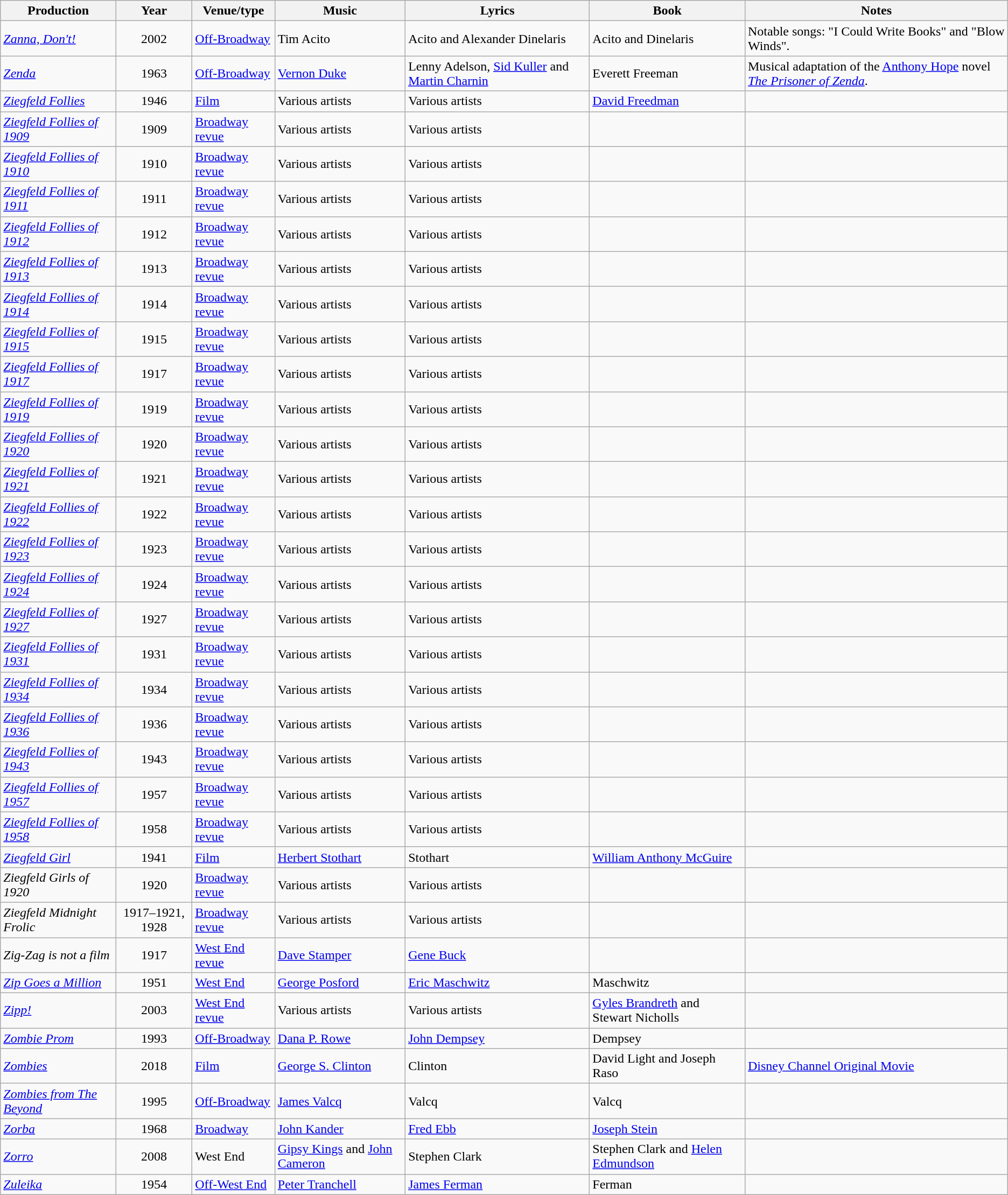<table class="wikitable sortable">
<tr>
<th scope="col">Production</th>
<th scope="col">Year</th>
<th scope="col">Venue/type</th>
<th scope="col">Music</th>
<th scope="col">Lyrics</th>
<th scope="col">Book</th>
<th scope="col">Notes</th>
</tr>
<tr>
<td data-sort-value="Zanna Dont"><em><a href='#'>Zanna, Don't!</a></em></td>
<td style="text-align: center">2002</td>
<td><a href='#'>Off-Broadway</a></td>
<td>Tim Acito</td>
<td>Acito and Alexander Dinelaris</td>
<td>Acito and Dinelaris</td>
<td>Notable songs: "I Could Write Books" and "Blow Winds".</td>
</tr>
<tr>
<td><em><a href='#'>Zenda</a></em></td>
<td style="text-align: center">1963</td>
<td><a href='#'>Off-Broadway</a></td>
<td><a href='#'>Vernon Duke</a></td>
<td>Lenny Adelson, <a href='#'>Sid Kuller</a> and <a href='#'>Martin Charnin</a></td>
<td>Everett Freeman</td>
<td>Musical adaptation of the <a href='#'>Anthony Hope</a> novel <em><a href='#'>The Prisoner of Zenda</a></em>.</td>
</tr>
<tr>
<td><em><a href='#'>Ziegfeld Follies</a></em></td>
<td style="text-align: center">1946</td>
<td><a href='#'>Film</a></td>
<td>Various artists</td>
<td>Various artists</td>
<td><a href='#'>David Freedman</a></td>
<td></td>
</tr>
<tr>
<td><em><a href='#'>Ziegfeld Follies of 1909</a></em></td>
<td style="text-align: center">1909</td>
<td><a href='#'>Broadway</a> <a href='#'>revue</a></td>
<td>Various artists</td>
<td>Various artists</td>
<td></td>
<td></td>
</tr>
<tr>
<td><em><a href='#'>Ziegfeld Follies of 1910</a></em></td>
<td style="text-align: center">1910</td>
<td><a href='#'>Broadway</a> <a href='#'>revue</a></td>
<td>Various artists</td>
<td>Various artists</td>
<td></td>
<td></td>
</tr>
<tr>
<td><em><a href='#'>Ziegfeld Follies of 1911</a></em></td>
<td style="text-align: center">1911</td>
<td><a href='#'>Broadway</a> <a href='#'>revue</a></td>
<td>Various artists</td>
<td>Various artists</td>
<td></td>
<td></td>
</tr>
<tr>
<td><em><a href='#'>Ziegfeld Follies of 1912</a></em></td>
<td style="text-align: center">1912</td>
<td><a href='#'>Broadway</a> <a href='#'>revue</a></td>
<td>Various artists</td>
<td>Various artists</td>
<td></td>
<td></td>
</tr>
<tr>
<td><em><a href='#'>Ziegfeld Follies of 1913</a></em></td>
<td style="text-align: center">1913</td>
<td><a href='#'>Broadway</a> <a href='#'>revue</a></td>
<td>Various artists</td>
<td>Various artists</td>
<td></td>
<td></td>
</tr>
<tr>
<td><em><a href='#'>Ziegfeld Follies of 1914</a></em></td>
<td style="text-align: center">1914</td>
<td><a href='#'>Broadway</a> <a href='#'>revue</a></td>
<td>Various artists</td>
<td>Various artists</td>
<td></td>
<td></td>
</tr>
<tr>
<td><em><a href='#'>Ziegfeld Follies of 1915</a></em></td>
<td style="text-align: center">1915</td>
<td><a href='#'>Broadway</a> <a href='#'>revue</a></td>
<td>Various artists</td>
<td>Various artists</td>
<td></td>
<td></td>
</tr>
<tr>
<td><em><a href='#'>Ziegfeld Follies of 1917</a></em></td>
<td style="text-align: center">1917</td>
<td><a href='#'>Broadway</a> <a href='#'>revue</a></td>
<td>Various artists</td>
<td>Various artists</td>
<td></td>
<td></td>
</tr>
<tr>
<td><em><a href='#'>Ziegfeld Follies of 1919</a></em></td>
<td style="text-align: center">1919</td>
<td><a href='#'>Broadway</a> <a href='#'>revue</a></td>
<td>Various artists</td>
<td>Various artists</td>
<td></td>
<td></td>
</tr>
<tr>
<td><em><a href='#'>Ziegfeld Follies of 1920</a></em></td>
<td style="text-align: center">1920</td>
<td><a href='#'>Broadway</a> <a href='#'>revue</a></td>
<td>Various artists</td>
<td>Various artists</td>
<td></td>
<td></td>
</tr>
<tr>
<td><em><a href='#'>Ziegfeld Follies of 1921</a></em></td>
<td style="text-align: center">1921</td>
<td><a href='#'>Broadway</a> <a href='#'>revue</a></td>
<td>Various artists</td>
<td>Various artists</td>
<td></td>
<td></td>
</tr>
<tr>
<td><em><a href='#'>Ziegfeld Follies of 1922</a></em></td>
<td style="text-align: center">1922</td>
<td><a href='#'>Broadway</a> <a href='#'>revue</a></td>
<td>Various artists</td>
<td>Various artists</td>
<td></td>
<td></td>
</tr>
<tr>
<td><em><a href='#'>Ziegfeld Follies of 1923</a></em></td>
<td style="text-align: center">1923</td>
<td><a href='#'>Broadway</a> <a href='#'>revue</a></td>
<td>Various artists</td>
<td>Various artists</td>
<td></td>
<td></td>
</tr>
<tr>
<td><em><a href='#'>Ziegfeld Follies of 1924</a></em></td>
<td style="text-align: center">1924</td>
<td><a href='#'>Broadway</a> <a href='#'>revue</a></td>
<td>Various artists</td>
<td>Various artists</td>
<td></td>
<td></td>
</tr>
<tr>
<td><em><a href='#'>Ziegfeld Follies of 1927</a></em></td>
<td style="text-align: center">1927</td>
<td><a href='#'>Broadway</a> <a href='#'>revue</a></td>
<td>Various artists</td>
<td>Various artists</td>
<td></td>
<td></td>
</tr>
<tr>
<td><em><a href='#'>Ziegfeld Follies of 1931</a></em></td>
<td style="text-align: center">1931</td>
<td><a href='#'>Broadway</a> <a href='#'>revue</a></td>
<td>Various artists</td>
<td>Various artists</td>
<td></td>
<td></td>
</tr>
<tr>
<td><em><a href='#'>Ziegfeld Follies of 1934</a></em></td>
<td style="text-align: center">1934</td>
<td><a href='#'>Broadway</a> <a href='#'>revue</a></td>
<td>Various artists</td>
<td>Various artists</td>
<td></td>
<td></td>
</tr>
<tr>
<td><em><a href='#'>Ziegfeld Follies of 1936</a></em></td>
<td style="text-align: center">1936</td>
<td><a href='#'>Broadway</a> <a href='#'>revue</a></td>
<td>Various artists</td>
<td>Various artists</td>
<td></td>
<td></td>
</tr>
<tr>
<td><em><a href='#'>Ziegfeld Follies of 1943</a></em></td>
<td style="text-align: center">1943</td>
<td><a href='#'>Broadway</a> <a href='#'>revue</a></td>
<td>Various artists</td>
<td>Various artists</td>
<td></td>
<td></td>
</tr>
<tr>
<td><em><a href='#'>Ziegfeld Follies of 1957</a></em></td>
<td style="text-align: center">1957</td>
<td><a href='#'>Broadway</a> <a href='#'>revue</a></td>
<td>Various artists</td>
<td>Various artists</td>
<td></td>
<td></td>
</tr>
<tr>
<td><em><a href='#'>Ziegfeld Follies of 1958</a></em></td>
<td style="text-align: center">1958</td>
<td><a href='#'>Broadway</a> <a href='#'>revue</a></td>
<td>Various artists</td>
<td>Various artists</td>
<td></td>
<td></td>
</tr>
<tr>
<td><em><a href='#'>Ziegfeld Girl</a></em></td>
<td style="text-align: center">1941</td>
<td><a href='#'>Film</a></td>
<td><a href='#'>Herbert Stothart</a></td>
<td>Stothart</td>
<td><a href='#'>William Anthony McGuire</a></td>
<td></td>
</tr>
<tr>
<td><em>Ziegfeld Girls of 1920</em></td>
<td style="text-align: center">1920</td>
<td><a href='#'>Broadway</a> <a href='#'>revue</a></td>
<td>Various artists</td>
<td>Various artists</td>
<td></td>
<td></td>
</tr>
<tr>
<td><em>Ziegfeld Midnight Frolic</em></td>
<td style="text-align: center">1917–1921, 1928</td>
<td><a href='#'>Broadway</a> <a href='#'>revue</a></td>
<td>Various artists</td>
<td>Various artists</td>
<td></td>
<td></td>
</tr>
<tr>
<td data-sort-value="Zig Zag is not a film"><em>Zig-Zag is not a film</em></td>
<td style="text-align: center">1917</td>
<td><a href='#'>West End</a> <a href='#'>revue</a></td>
<td><a href='#'>Dave Stamper</a></td>
<td><a href='#'>Gene Buck</a></td>
<td></td>
<td></td>
</tr>
<tr>
<td><em><a href='#'>Zip Goes a Million</a></em></td>
<td style="text-align: center">1951</td>
<td><a href='#'>West End</a></td>
<td><a href='#'>George Posford</a></td>
<td><a href='#'>Eric Maschwitz</a></td>
<td>Maschwitz</td>
<td></td>
</tr>
<tr>
<td data-sort-value="Zipp"><em><a href='#'>Zipp!</a></em></td>
<td style="text-align: center">2003</td>
<td><a href='#'>West End</a> <a href='#'>revue</a></td>
<td>Various artists</td>
<td>Various artists</td>
<td><a href='#'>Gyles Brandreth</a> and Stewart Nicholls</td>
<td></td>
</tr>
<tr>
<td><em><a href='#'>Zombie Prom</a></em></td>
<td style="text-align: center">1993</td>
<td><a href='#'>Off-Broadway</a></td>
<td><a href='#'>Dana P. Rowe</a></td>
<td><a href='#'>John Dempsey</a></td>
<td>Dempsey</td>
<td></td>
</tr>
<tr>
<td><em><a href='#'>Zombies</a></em></td>
<td style="text-align: center">2018</td>
<td><a href='#'>Film</a></td>
<td><a href='#'>George S. Clinton</a></td>
<td>Clinton</td>
<td>David Light and Joseph Raso</td>
<td><a href='#'>Disney Channel Original Movie</a></td>
</tr>
<tr>
<td><em><a href='#'>Zombies from The Beyond</a></em></td>
<td style="text-align: center">1995</td>
<td><a href='#'>Off-Broadway</a></td>
<td><a href='#'>James Valcq</a></td>
<td>Valcq</td>
<td>Valcq</td>
<td></td>
</tr>
<tr>
<td><em><a href='#'>Zorba</a></em></td>
<td style="text-align: center">1968</td>
<td><a href='#'>Broadway</a></td>
<td><a href='#'>John Kander</a></td>
<td><a href='#'>Fred Ebb</a></td>
<td><a href='#'>Joseph Stein</a></td>
<td></td>
</tr>
<tr>
<td><em><a href='#'>Zorro</a></em></td>
<td style="text-align: center">2008</td>
<td>West End</td>
<td><a href='#'>Gipsy Kings</a> and <a href='#'>John Cameron</a></td>
<td>Stephen Clark</td>
<td>Stephen Clark and <a href='#'>Helen Edmundson</a></td>
<td></td>
</tr>
<tr>
<td><em><a href='#'>Zuleika</a></em></td>
<td style="text-align: center">1954</td>
<td><a href='#'>Off-West End</a></td>
<td><a href='#'>Peter Tranchell</a></td>
<td><a href='#'>James Ferman</a></td>
<td>Ferman</td>
<td></td>
</tr>
</table>
